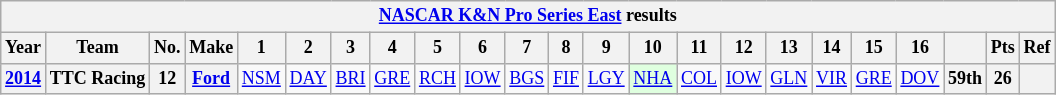<table class="wikitable" style="text-align:center; font-size:75%">
<tr>
<th colspan=23><a href='#'>NASCAR K&N Pro Series East</a> results</th>
</tr>
<tr>
<th>Year</th>
<th>Team</th>
<th>No.</th>
<th>Make</th>
<th>1</th>
<th>2</th>
<th>3</th>
<th>4</th>
<th>5</th>
<th>6</th>
<th>7</th>
<th>8</th>
<th>9</th>
<th>10</th>
<th>11</th>
<th>12</th>
<th>13</th>
<th>14</th>
<th>15</th>
<th>16</th>
<th></th>
<th>Pts</th>
<th>Ref</th>
</tr>
<tr>
<th><a href='#'>2014</a></th>
<th>TTC Racing</th>
<th>12</th>
<th><a href='#'>Ford</a></th>
<td><a href='#'>NSM</a></td>
<td><a href='#'>DAY</a></td>
<td><a href='#'>BRI</a></td>
<td><a href='#'>GRE</a></td>
<td><a href='#'>RCH</a></td>
<td><a href='#'>IOW</a></td>
<td><a href='#'>BGS</a></td>
<td><a href='#'>FIF</a></td>
<td><a href='#'>LGY</a></td>
<td style="background:#DFFFDF;"><a href='#'>NHA</a><br></td>
<td><a href='#'>COL</a></td>
<td><a href='#'>IOW</a></td>
<td><a href='#'>GLN</a></td>
<td><a href='#'>VIR</a></td>
<td><a href='#'>GRE</a></td>
<td><a href='#'>DOV</a></td>
<th>59th</th>
<th>26</th>
<th></th>
</tr>
</table>
